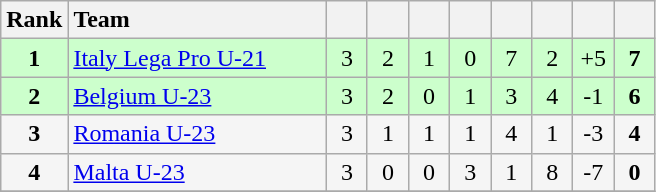<table class="wikitable" style="text-align:center">
<tr>
<th width=30>Rank</th>
<th width=165 style="text-align:left;">Team</th>
<th width=20></th>
<th width=20></th>
<th width=20></th>
<th width=20></th>
<th width=20></th>
<th width=20></th>
<th width=20></th>
<th width=20></th>
</tr>
<tr align=center style="background:#ccffcc;">
<td><strong>1</strong></td>
<td style="text-align:left;"> <a href='#'>Italy Lega Pro U-21</a></td>
<td>3</td>
<td>2</td>
<td>1</td>
<td>0</td>
<td>7</td>
<td>2</td>
<td>+5</td>
<td><strong>7</strong></td>
</tr>
<tr align=center style="background:#ccffcc;">
<td><strong>2</strong></td>
<td style="text-align:left;"> <a href='#'>Belgium U-23</a></td>
<td>3</td>
<td>2</td>
<td>0</td>
<td>1</td>
<td>3</td>
<td>4</td>
<td>-1</td>
<td><strong>6</strong></td>
</tr>
<tr align=center style="background:#f5f5f5;">
<td><strong>3</strong></td>
<td style="text-align:left;"> <a href='#'>Romania U-23</a></td>
<td>3</td>
<td>1</td>
<td>1</td>
<td>1</td>
<td>4</td>
<td>1</td>
<td>-3</td>
<td><strong>4</strong></td>
</tr>
<tr align=center style="background:#f5f5f5;">
<td><strong>4</strong></td>
<td style="text-align:left;"> <a href='#'>Malta U-23</a></td>
<td>3</td>
<td>0</td>
<td>0</td>
<td>3</td>
<td>1</td>
<td>8</td>
<td>-7</td>
<td><strong>0</strong></td>
</tr>
<tr>
</tr>
</table>
